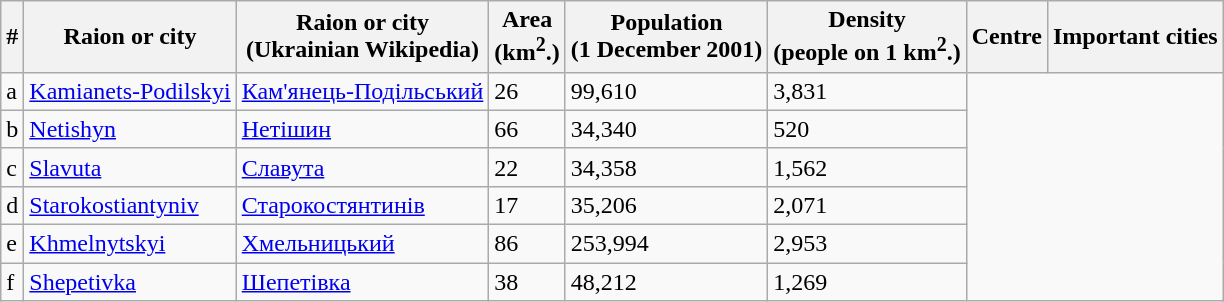<table class="wikitable">
<tr>
<th>#</th>
<th>Raion or city</th>
<th>Raion or city<br>(Ukrainian Wikipedia)</th>
<th>Area<br>(km<sup>2</sup>.)</th>
<th>Population<br>(1 December 2001)</th>
<th>Density<br>(people on 1 km<sup>2</sup>.)</th>
<th>Centre</th>
<th>Important cities</th>
</tr>
<tr>
<td>a</td>
<td><a href='#'>Kamianets-Podilskyi</a></td>
<td><a href='#'>Кам'янець-Подільський</a></td>
<td>26</td>
<td>99,610</td>
<td>3,831</td>
</tr>
<tr>
<td>b</td>
<td><a href='#'>Netishyn</a></td>
<td><a href='#'>Нетішин</a></td>
<td>66</td>
<td>34,340</td>
<td>520</td>
</tr>
<tr>
<td>c</td>
<td><a href='#'>Slavuta</a></td>
<td><a href='#'>Славута</a></td>
<td>22</td>
<td>34,358</td>
<td>1,562</td>
</tr>
<tr>
<td>d</td>
<td><a href='#'>Starokostiantyniv</a></td>
<td><a href='#'>Старокостянтинів</a></td>
<td>17</td>
<td>35,206</td>
<td>2,071</td>
</tr>
<tr>
<td>e</td>
<td><a href='#'>Khmelnytskyi</a></td>
<td><a href='#'>Хмельницький</a></td>
<td>86</td>
<td>253,994</td>
<td>2,953</td>
</tr>
<tr>
<td>f</td>
<td><a href='#'>Shepetivka</a></td>
<td><a href='#'>Шепетівка</a></td>
<td>38</td>
<td>48,212</td>
<td>1,269</td>
</tr>
</table>
